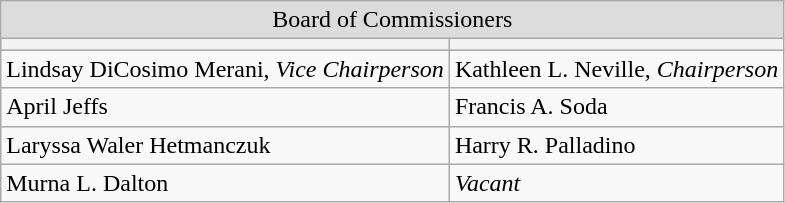<table class="wikitable">
<tr>
<td colspan="4" style="text-align: center; background:Gainsboro">Board of Commissioners</td>
</tr>
<tr style="background:LightSteelBlue; text-align:center;">
<th></th>
<th></th>
</tr>
<tr>
<td>Lindsay DiCosimo Merani, <em>Vice Chairperson</em></td>
<td>Kathleen L. Neville, <em>Chairperson</em></td>
</tr>
<tr>
<td>April Jeffs</td>
<td>Francis A. Soda</td>
</tr>
<tr>
<td>Laryssa Waler Hetmanczuk</td>
<td>Harry R. Palladino</td>
</tr>
<tr>
<td>Murna L. Dalton</td>
<td><em>Vacant</em></td>
</tr>
</table>
